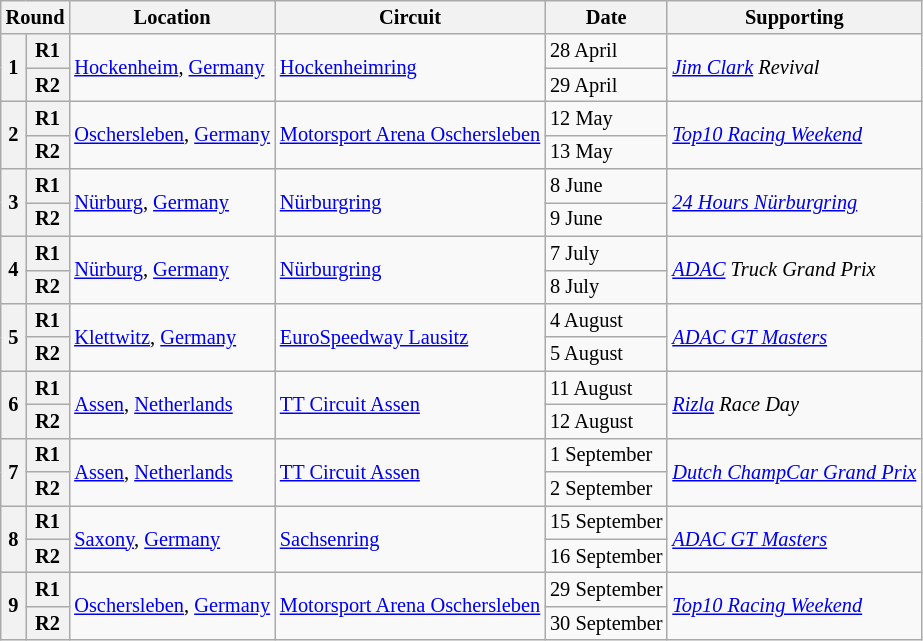<table class="wikitable" style="font-size: 85%;">
<tr>
<th colspan=2>Round</th>
<th>Location</th>
<th>Circuit</th>
<th>Date</th>
<th>Supporting</th>
</tr>
<tr>
<th rowspan=2>1</th>
<th>R1</th>
<td rowspan=2><a href='#'>Hockenheim</a>, <a href='#'>Germany</a></td>
<td rowspan=2><a href='#'>Hockenheimring</a></td>
<td>28 April</td>
<td rowspan=2><em><a href='#'>Jim Clark</a> Revival</em></td>
</tr>
<tr>
<th>R2</th>
<td>29 April</td>
</tr>
<tr>
<th rowspan=2>2</th>
<th>R1</th>
<td rowspan=2><a href='#'>Oschersleben</a>, <a href='#'>Germany</a></td>
<td rowspan=2><a href='#'>Motorsport Arena Oschersleben</a></td>
<td>12 May</td>
<td rowspan=2><em><a href='#'>Top10 Racing Weekend</a></em></td>
</tr>
<tr>
<th>R2</th>
<td>13 May</td>
</tr>
<tr>
<th rowspan=2>3</th>
<th>R1</th>
<td rowspan=2><a href='#'>Nürburg</a>, <a href='#'>Germany</a></td>
<td rowspan=2><a href='#'>Nürburgring</a></td>
<td>8 June</td>
<td rowspan=2><em><a href='#'>24 Hours Nürburgring</a></em></td>
</tr>
<tr>
<th>R2</th>
<td>9 June</td>
</tr>
<tr>
<th rowspan=2>4</th>
<th>R1</th>
<td rowspan=2><a href='#'>Nürburg</a>, <a href='#'>Germany</a></td>
<td rowspan=2><a href='#'>Nürburgring</a></td>
<td>7 July</td>
<td rowspan=2><em><a href='#'>ADAC</a> Truck Grand Prix</em></td>
</tr>
<tr>
<th>R2</th>
<td>8 July</td>
</tr>
<tr>
<th rowspan=2>5</th>
<th>R1</th>
<td rowspan=2><a href='#'>Klettwitz</a>, <a href='#'>Germany</a></td>
<td rowspan=2><a href='#'>EuroSpeedway Lausitz</a></td>
<td>4 August</td>
<td rowspan=2><em><a href='#'>ADAC GT Masters</a></em></td>
</tr>
<tr>
<th>R2</th>
<td>5 August</td>
</tr>
<tr>
<th rowspan=2>6</th>
<th>R1</th>
<td rowspan=2><a href='#'>Assen</a>, <a href='#'>Netherlands</a></td>
<td rowspan=2><a href='#'>TT Circuit Assen</a></td>
<td>11 August</td>
<td rowspan=2><em> <a href='#'>Rizla</a> Race Day</em></td>
</tr>
<tr>
<th>R2</th>
<td>12 August</td>
</tr>
<tr>
<th rowspan=2>7</th>
<th>R1</th>
<td rowspan=2><a href='#'>Assen</a>, <a href='#'>Netherlands</a></td>
<td rowspan=2><a href='#'>TT Circuit Assen</a></td>
<td>1 September</td>
<td rowspan=2><em><a href='#'>Dutch ChampCar Grand Prix</a></em></td>
</tr>
<tr>
<th>R2</th>
<td>2 September</td>
</tr>
<tr>
<th rowspan=2>8</th>
<th>R1</th>
<td rowspan=2><a href='#'>Saxony</a>, <a href='#'>Germany</a></td>
<td rowspan=2><a href='#'>Sachsenring</a></td>
<td>15 September</td>
<td rowspan=2><em><a href='#'>ADAC GT Masters</a></em></td>
</tr>
<tr>
<th>R2</th>
<td>16 September</td>
</tr>
<tr>
<th rowspan=2>9</th>
<th>R1</th>
<td rowspan=2><a href='#'>Oschersleben</a>, <a href='#'>Germany</a></td>
<td rowspan=2><a href='#'>Motorsport Arena Oschersleben</a></td>
<td>29 September</td>
<td rowspan=2><em><a href='#'>Top10 Racing Weekend</a></em></td>
</tr>
<tr>
<th>R2</th>
<td>30 September</td>
</tr>
</table>
